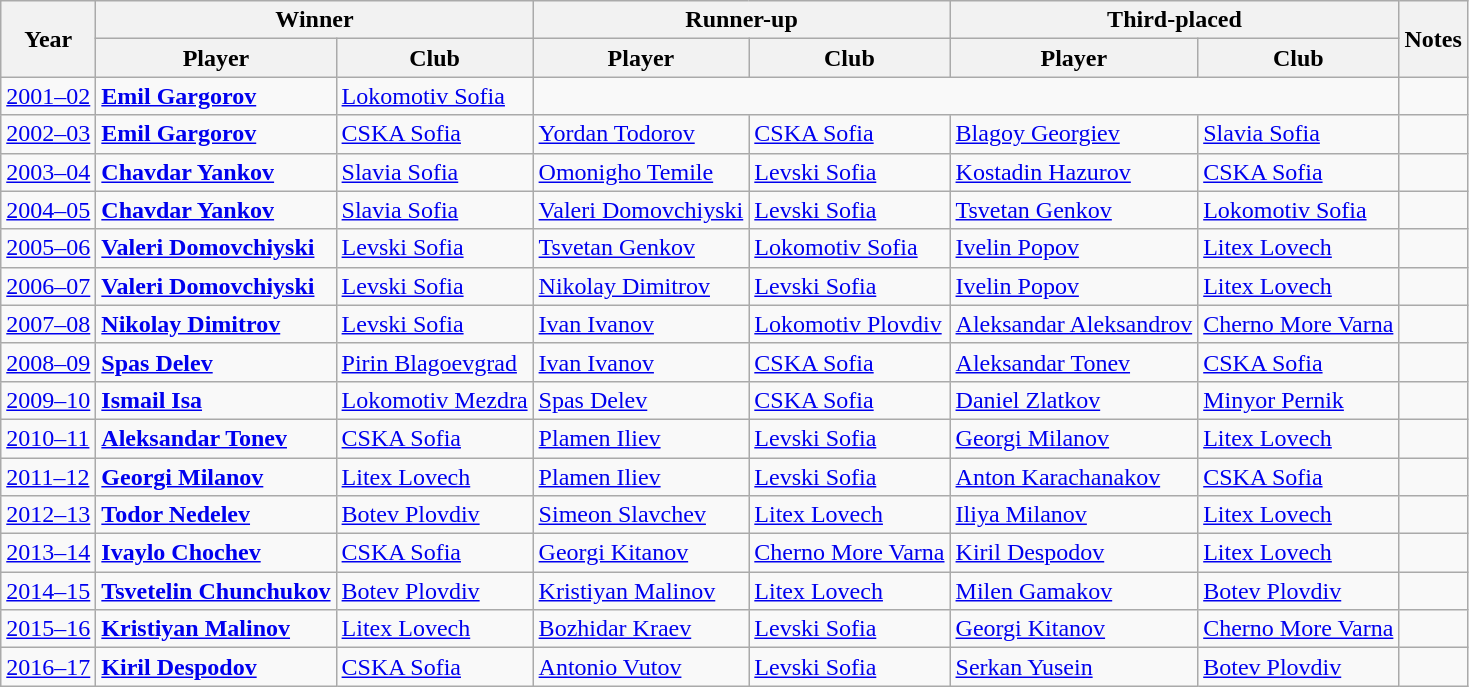<table class="wikitable" | border="1" cellspacing="0" cellpadding="6">
<tr align="center">
<th rowspan="2">Year</th>
<th colspan="2"><strong>Winner</strong></th>
<th colspan="2">Runner-up</th>
<th colspan="2">Third-placed</th>
<th rowspan="2">Notes</th>
</tr>
<tr align="center">
<th>Player</th>
<th>Club</th>
<th>Player</th>
<th>Club</th>
<th>Player</th>
<th>Club</th>
</tr>
<tr>
<td><a href='#'>2001–02</a></td>
<td> <strong><a href='#'>Emil Gargorov</a></strong></td>
<td><a href='#'>Lokomotiv Sofia</a></td>
<td colspan="4"> </td>
<td></td>
</tr>
<tr>
<td><a href='#'>2002–03</a></td>
<td> <strong><a href='#'>Emil Gargorov</a></strong></td>
<td><a href='#'>CSKA Sofia</a></td>
<td> <a href='#'>Yordan Todorov</a></td>
<td><a href='#'>CSKA Sofia</a></td>
<td> <a href='#'>Blagoy Georgiev</a></td>
<td><a href='#'>Slavia Sofia</a></td>
<td align="center"></td>
</tr>
<tr>
<td><a href='#'>2003–04</a></td>
<td> <strong><a href='#'>Chavdar Yankov</a></strong></td>
<td><a href='#'>Slavia Sofia</a></td>
<td> <a href='#'>Omonigho Temile</a></td>
<td><a href='#'>Levski Sofia</a></td>
<td> <a href='#'>Kostadin Hazurov</a></td>
<td><a href='#'>CSKA Sofia</a></td>
<td align="center"></td>
</tr>
<tr>
<td><a href='#'>2004–05</a></td>
<td> <strong><a href='#'>Chavdar Yankov</a></strong></td>
<td><a href='#'>Slavia Sofia</a></td>
<td> <a href='#'>Valeri Domovchiyski</a></td>
<td><a href='#'>Levski Sofia</a></td>
<td> <a href='#'>Tsvetan Genkov</a></td>
<td><a href='#'>Lokomotiv Sofia</a></td>
<td align="center"></td>
</tr>
<tr>
<td><a href='#'>2005–06</a></td>
<td> <strong><a href='#'>Valeri Domovchiyski</a></strong></td>
<td><a href='#'>Levski Sofia</a></td>
<td> <a href='#'>Tsvetan Genkov</a></td>
<td><a href='#'>Lokomotiv Sofia</a></td>
<td> <a href='#'>Ivelin Popov</a></td>
<td><a href='#'>Litex Lovech</a></td>
<td align="center"></td>
</tr>
<tr>
<td><a href='#'>2006–07</a></td>
<td> <strong><a href='#'>Valeri Domovchiyski</a></strong></td>
<td><a href='#'>Levski Sofia</a></td>
<td> <a href='#'>Nikolay Dimitrov</a></td>
<td><a href='#'>Levski Sofia</a></td>
<td> <a href='#'>Ivelin Popov</a></td>
<td><a href='#'>Litex Lovech</a></td>
<td align="center"></td>
</tr>
<tr>
<td><a href='#'>2007–08</a></td>
<td> <strong><a href='#'>Nikolay Dimitrov</a></strong></td>
<td><a href='#'>Levski Sofia</a></td>
<td> <a href='#'>Ivan Ivanov</a></td>
<td><a href='#'>Lokomotiv Plovdiv</a></td>
<td> <a href='#'>Aleksandar Aleksandrov</a></td>
<td><a href='#'>Cherno More Varna</a></td>
<td align="center"></td>
</tr>
<tr>
<td><a href='#'>2008–09</a></td>
<td> <strong><a href='#'>Spas Delev</a></strong></td>
<td><a href='#'>Pirin Blagoevgrad</a></td>
<td> <a href='#'>Ivan Ivanov</a></td>
<td><a href='#'>CSKA Sofia</a></td>
<td> <a href='#'>Aleksandar Tonev</a></td>
<td><a href='#'>CSKA Sofia</a></td>
<td align="center"></td>
</tr>
<tr>
<td><a href='#'>2009–10</a></td>
<td> <strong><a href='#'>Ismail Isa</a></strong></td>
<td><a href='#'>Lokomotiv Mezdra</a></td>
<td> <a href='#'>Spas Delev</a></td>
<td><a href='#'>CSKA Sofia</a></td>
<td> <a href='#'>Daniel Zlatkov</a></td>
<td><a href='#'>Minyor Pernik</a></td>
<td align="center"></td>
</tr>
<tr>
<td><a href='#'>2010–11</a></td>
<td> <strong><a href='#'>Aleksandar Tonev</a></strong></td>
<td><a href='#'>CSKA Sofia</a></td>
<td> <a href='#'>Plamen Iliev</a></td>
<td><a href='#'>Levski Sofia</a></td>
<td> <a href='#'>Georgi Milanov</a></td>
<td><a href='#'>Litex Lovech</a></td>
<td align="center"></td>
</tr>
<tr>
<td><a href='#'>2011–12</a></td>
<td> <strong><a href='#'>Georgi Milanov</a></strong></td>
<td><a href='#'>Litex Lovech</a></td>
<td> <a href='#'>Plamen Iliev</a></td>
<td><a href='#'>Levski Sofia</a></td>
<td> <a href='#'>Anton Karachanakov</a></td>
<td><a href='#'>CSKA Sofia</a></td>
<td align="center"></td>
</tr>
<tr>
<td><a href='#'>2012–13</a></td>
<td> <strong><a href='#'>Todor Nedelev</a></strong></td>
<td><a href='#'>Botev Plovdiv</a></td>
<td> <a href='#'>Simeon Slavchev</a></td>
<td><a href='#'>Litex Lovech</a></td>
<td> <a href='#'>Iliya Milanov</a></td>
<td><a href='#'>Litex Lovech</a></td>
<td align="center"></td>
</tr>
<tr>
<td><a href='#'>2013–14</a></td>
<td> <strong><a href='#'>Ivaylo Chochev</a></strong></td>
<td><a href='#'>CSKA Sofia</a></td>
<td> <a href='#'>Georgi Kitanov</a></td>
<td><a href='#'>Cherno More Varna</a></td>
<td> <a href='#'>Kiril Despodov</a></td>
<td><a href='#'>Litex Lovech</a></td>
<td align="center"></td>
</tr>
<tr>
<td><a href='#'>2014–15</a></td>
<td> <strong><a href='#'>Tsvetelin Chunchukov</a></strong></td>
<td><a href='#'>Botev Plovdiv</a></td>
<td> <a href='#'>Kristiyan Malinov</a></td>
<td><a href='#'>Litex Lovech</a></td>
<td> <a href='#'>Milen Gamakov</a></td>
<td><a href='#'>Botev Plovdiv</a></td>
<td align="center"></td>
</tr>
<tr>
<td><a href='#'>2015–16</a></td>
<td> <strong><a href='#'>Kristiyan Malinov</a></strong></td>
<td><a href='#'>Litex Lovech</a></td>
<td> <a href='#'>Bozhidar Kraev</a></td>
<td><a href='#'>Levski Sofia</a></td>
<td> <a href='#'>Georgi Kitanov</a></td>
<td><a href='#'>Cherno More Varna</a></td>
<td align="center"></td>
</tr>
<tr>
<td><a href='#'>2016–17</a></td>
<td> <strong><a href='#'>Kiril Despodov</a></strong></td>
<td><a href='#'>CSKA Sofia</a></td>
<td> <a href='#'>Antonio Vutov</a></td>
<td><a href='#'>Levski Sofia</a></td>
<td> <a href='#'>Serkan Yusein</a></td>
<td><a href='#'>Botev Plovdiv</a></td>
<td align="center"></td>
</tr>
</table>
